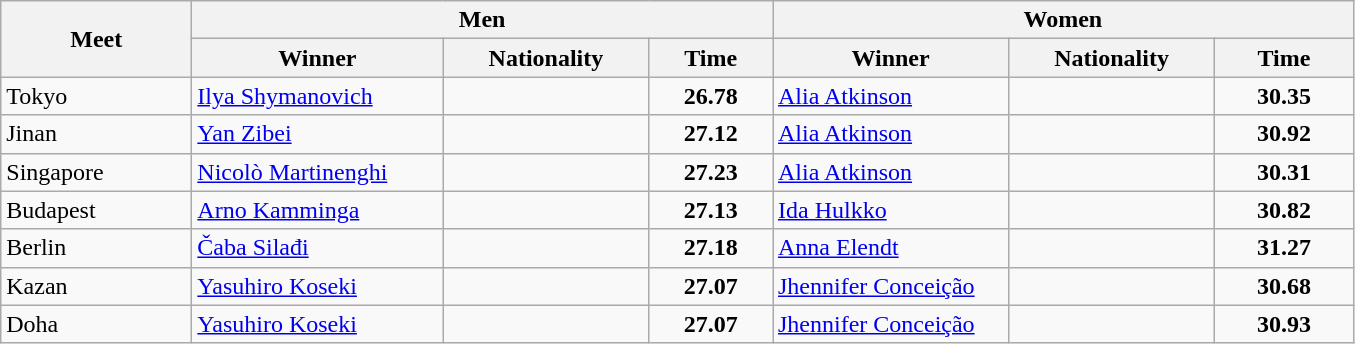<table class="wikitable">
<tr>
<th width=120 rowspan="2">Meet</th>
<th colspan="3">Men</th>
<th colspan="3">Women</th>
</tr>
<tr>
<th width=160>Winner</th>
<th width=130>Nationality</th>
<th width=75>Time</th>
<th width=150>Winner</th>
<th width=130>Nationality</th>
<th width=85>Time</th>
</tr>
<tr>
<td>Tokyo</td>
<td><a href='#'>Ilya Shymanovich</a></td>
<td></td>
<td align=center><strong>26.78</strong></td>
<td><a href='#'>Alia Atkinson</a></td>
<td></td>
<td align=center><strong>30.35</strong></td>
</tr>
<tr>
<td>Jinan</td>
<td><a href='#'>Yan Zibei</a></td>
<td></td>
<td align=center><strong>27.12</strong></td>
<td><a href='#'>Alia Atkinson</a></td>
<td></td>
<td align=center><strong>30.92</strong></td>
</tr>
<tr>
<td>Singapore</td>
<td><a href='#'>Nicolò Martinenghi</a></td>
<td></td>
<td align=center><strong>27.23</strong></td>
<td><a href='#'>Alia Atkinson</a></td>
<td></td>
<td align=center><strong>30.31</strong></td>
</tr>
<tr>
<td>Budapest</td>
<td><a href='#'>Arno Kamminga</a></td>
<td></td>
<td align=center><strong>27.13</strong></td>
<td><a href='#'>Ida Hulkko</a></td>
<td></td>
<td align=center><strong>30.82</strong></td>
</tr>
<tr>
<td>Berlin</td>
<td><a href='#'>Čaba Silađi</a></td>
<td></td>
<td align=center><strong>27.18</strong></td>
<td><a href='#'>Anna Elendt</a></td>
<td></td>
<td align=center><strong>31.27</strong></td>
</tr>
<tr>
<td>Kazan</td>
<td><a href='#'>Yasuhiro Koseki</a></td>
<td></td>
<td align=center><strong>27.07</strong></td>
<td><a href='#'>Jhennifer Conceição</a></td>
<td></td>
<td align=center><strong>30.68</strong></td>
</tr>
<tr>
<td>Doha</td>
<td><a href='#'>Yasuhiro Koseki</a></td>
<td></td>
<td align=center><strong>27.07</strong></td>
<td><a href='#'>Jhennifer Conceição</a></td>
<td></td>
<td align=center><strong>30.93</strong></td>
</tr>
</table>
